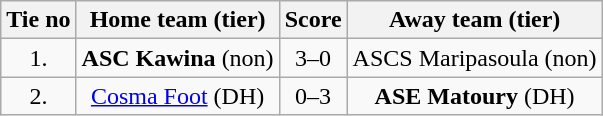<table class="wikitable" style="text-align: center">
<tr>
<th>Tie no</th>
<th>Home team (tier)</th>
<th>Score</th>
<th>Away team (tier)</th>
</tr>
<tr>
<td>1.</td>
<td> <strong>ASC Kawina</strong> (non)</td>
<td>3–0 </td>
<td>ASCS Maripasoula (non) </td>
</tr>
<tr>
<td>2.</td>
<td> <a href='#'>Cosma Foot</a> (DH)</td>
<td>0–3 </td>
<td><strong>ASE Matoury</strong> (DH) </td>
</tr>
</table>
